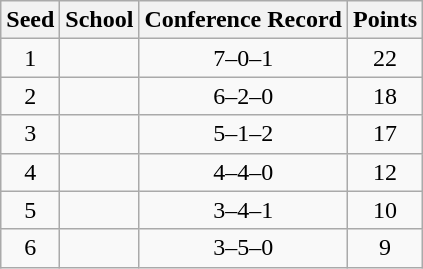<table class="wikitable" style="text-align:center">
<tr>
<th>Seed</th>
<th>School</th>
<th>Conference Record</th>
<th>Points</th>
</tr>
<tr>
<td>1</td>
<td></td>
<td>7–0–1</td>
<td>22</td>
</tr>
<tr>
<td>2</td>
<td></td>
<td>6–2–0</td>
<td>18</td>
</tr>
<tr>
<td>3</td>
<td></td>
<td>5–1–2</td>
<td>17</td>
</tr>
<tr>
<td>4</td>
<td></td>
<td>4–4–0</td>
<td>12</td>
</tr>
<tr>
<td>5</td>
<td></td>
<td>3–4–1</td>
<td>10</td>
</tr>
<tr>
<td>6</td>
<td></td>
<td>3–5–0</td>
<td>9</td>
</tr>
</table>
